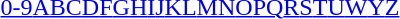<table id="toc" class="toc" summary="Class">
<tr>
<th></th>
</tr>
<tr>
<td style="text-align:center;"><a href='#'>0-9</a><a href='#'>A</a><a href='#'>B</a><a href='#'>C</a><a href='#'>D</a><a href='#'>F</a><a href='#'>G</a><a href='#'>H</a><a href='#'>I</a><a href='#'>J</a><a href='#'>K</a><a href='#'>L</a><a href='#'>M</a><a href='#'>N</a><a href='#'>O</a><a href='#'>P</a><a href='#'>Q</a><a href='#'>R</a><a href='#'>S</a><a href='#'>T</a><a href='#'>U</a><a href='#'>W</a><a href='#'>Y</a><a href='#'>Z</a></td>
</tr>
</table>
